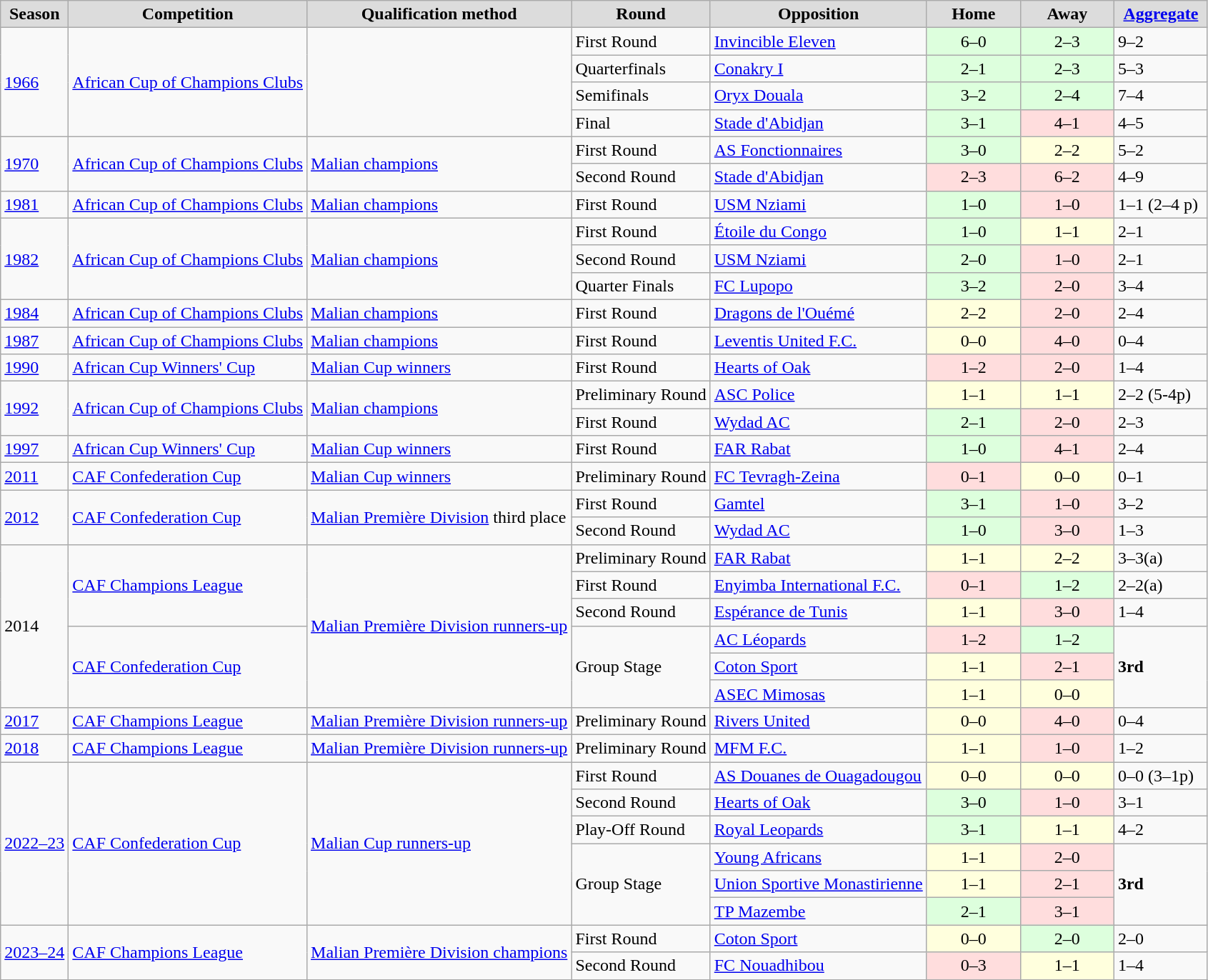<table class="sortable plainrowheaders wikitable">
<tr>
<th style="background:#DCDCDC">Season</th>
<th style="background:#DCDCDC">Competition</th>
<th style="background:#DCDCDC">Qualification method</th>
<th style="background:#DCDCDC">Round</th>
<th style="background:#DCDCDC">Opposition</th>
<th width="80" style="background:#DCDCDC">Home</th>
<th width="80" style="background:#DCDCDC">Away</th>
<th width="80" style="background:#DCDCDC"><a href='#'>Aggregate</a></th>
</tr>
<tr>
<td rowspan=4><a href='#'>1966</a></td>
<td rowspan=4><a href='#'>African Cup of Champions Clubs</a></td>
<td rowspan=4></td>
<td align=left>First Round</td>
<td align=left> <a href='#'>Invincible Eleven</a></td>
<td style="background:#dfd; text-align:center">6–0</td>
<td style="background:#dfd; text-align:center">2–3</td>
<td>9–2</td>
</tr>
<tr>
<td align=left>Quarterfinals</td>
<td align=left> <a href='#'>Conakry I</a></td>
<td style="background:#dfd; text-align:center">2–1</td>
<td style="background:#dfd; text-align:center">2–3</td>
<td>5–3</td>
</tr>
<tr>
<td align=left>Semifinals</td>
<td align=left> <a href='#'>Oryx Douala</a></td>
<td style="background:#dfd; text-align:center">3–2</td>
<td style="background:#dfd; text-align:center">2–4</td>
<td>7–4</td>
</tr>
<tr>
<td align=left>Final</td>
<td align=left> <a href='#'>Stade d'Abidjan</a></td>
<td style="background:#dfd; text-align:center">3–1</td>
<td style="background:#fdd; text-align:center">4–1</td>
<td>4–5</td>
</tr>
<tr>
<td rowspan=2><a href='#'>1970</a></td>
<td rowspan=2><a href='#'>African Cup of Champions Clubs</a></td>
<td rowspan=2><a href='#'>Malian champions</a></td>
<td align=left>First Round</td>
<td align=left> <a href='#'>AS Fonctionnaires</a></td>
<td style="background:#dfd; text-align:center">3–0</td>
<td style="background:#ffd; text-align:center">2–2</td>
<td>5–2</td>
</tr>
<tr>
<td>Second Round</td>
<td> <a href='#'>Stade d'Abidjan</a></td>
<td style="background:#fdd; text-align:center">2–3</td>
<td style="background:#fdd; text-align:center">6–2</td>
<td>4–9</td>
</tr>
<tr>
<td><a href='#'>1981</a></td>
<td><a href='#'>African Cup of Champions Clubs</a></td>
<td><a href='#'>Malian champions</a></td>
<td align=left>First Round</td>
<td align=left> <a href='#'>USM Nziami</a></td>
<td style="background:#dfd; text-align:center">1–0</td>
<td style="background:#fdd; text-align:center">1–0</td>
<td>1–1 (2–4 p)</td>
</tr>
<tr>
<td rowspan=3><a href='#'>1982</a></td>
<td rowspan=3><a href='#'>African Cup of Champions Clubs</a></td>
<td rowspan=3><a href='#'>Malian champions</a></td>
<td align=left>First Round</td>
<td align=left> <a href='#'>Étoile du Congo</a></td>
<td style="background:#dfd; text-align:center">1–0</td>
<td style="background:#ffd; text-align:center">1–1</td>
<td>2–1</td>
</tr>
<tr>
<td align=left>Second Round</td>
<td align=left> <a href='#'>USM Nziami</a></td>
<td style="background:#dfd; text-align:center">2–0</td>
<td style="background:#fdd; text-align:center">1–0</td>
<td>2–1</td>
</tr>
<tr>
<td align=left>Quarter Finals</td>
<td align=left> <a href='#'>FC Lupopo</a></td>
<td style="background:#dfd; text-align:center">3–2</td>
<td style="background:#fdd; text-align:center">2–0</td>
<td>3–4</td>
</tr>
<tr>
<td><a href='#'>1984</a></td>
<td><a href='#'>African Cup of Champions Clubs</a></td>
<td><a href='#'>Malian champions</a></td>
<td align=left>First Round</td>
<td align=left> <a href='#'>Dragons de l'Ouémé</a></td>
<td style="background:#ffd; text-align:center">2–2</td>
<td style="background:#fdd; text-align:center">2–0</td>
<td>2–4</td>
</tr>
<tr>
<td rowspan=X><a href='#'>1987</a></td>
<td rowspan=X><a href='#'>African Cup of Champions Clubs</a></td>
<td rowspan=X><a href='#'>Malian champions</a></td>
<td align=left>First Round</td>
<td align=left> <a href='#'>Leventis United F.C.</a></td>
<td style="background:#ffd; text-align:center">0–0</td>
<td style="background:#fdd; text-align:center">4–0</td>
<td>0–4</td>
</tr>
<tr>
<td rowspan=X><a href='#'>1990</a></td>
<td rowspan=X><a href='#'>African Cup Winners' Cup</a></td>
<td rowspan=X><a href='#'>Malian Cup winners</a></td>
<td align=left>First Round</td>
<td align=left> <a href='#'>Hearts of Oak</a></td>
<td style="background:#fdd; text-align:center">1–2</td>
<td style="background:#fdd; text-align:center">2–0</td>
<td>1–4</td>
</tr>
<tr>
<td rowspan=2><a href='#'>1992</a></td>
<td rowspan=2><a href='#'>African Cup of Champions Clubs</a></td>
<td rowspan=2><a href='#'>Malian champions</a></td>
<td align=left>Preliminary Round</td>
<td align=left> <a href='#'>ASC Police</a></td>
<td style="background:#ffd; text-align:center">1–1</td>
<td style="background:#ffd; text-align:center">1–1</td>
<td>2–2 (5-4p)</td>
</tr>
<tr>
<td align=left>First Round</td>
<td align=left> <a href='#'>Wydad AC</a></td>
<td style="background:#dfd; text-align:center">2–1</td>
<td style="background:#fdd; text-align:center">2–0</td>
<td>2–3</td>
</tr>
<tr>
<td rowspan=X><a href='#'>1997</a></td>
<td rowspan=X><a href='#'>African Cup Winners' Cup</a></td>
<td rowspan=X><a href='#'>Malian Cup winners</a></td>
<td align=left>First Round</td>
<td align=left> <a href='#'>FAR Rabat</a></td>
<td style="background:#dfd; text-align:center">1–0</td>
<td style="background:#fdd; text-align:center">4–1</td>
<td>2–4</td>
</tr>
<tr>
<td rowspan=X><a href='#'>2011</a></td>
<td rowspan=X><a href='#'>CAF Confederation Cup</a></td>
<td rowspan=X><a href='#'>Malian Cup winners</a></td>
<td align=left>Preliminary Round</td>
<td align=left> <a href='#'>FC Tevragh-Zeina</a></td>
<td style="background:#fdd; text-align:center">0–1</td>
<td style="background:#ffd; text-align:center">0–0</td>
<td>0–1</td>
</tr>
<tr>
<td rowspan=2><a href='#'>2012</a></td>
<td rowspan=2><a href='#'>CAF Confederation Cup</a></td>
<td rowspan=2><a href='#'>Malian Première Division</a> third place</td>
<td align=left>First Round</td>
<td align=left> <a href='#'>Gamtel</a></td>
<td style="background:#dfd; text-align:center">3–1</td>
<td style="background:#fdd; text-align:center">1–0</td>
<td>3–2</td>
</tr>
<tr>
<td align=left>Second Round</td>
<td align=left> <a href='#'>Wydad AC</a></td>
<td style="background:#dfd; text-align:center">1–0</td>
<td style="background:#fdd; text-align:center">3–0</td>
<td>1–3</td>
</tr>
<tr>
<td rowspan=6>2014</td>
<td rowspan=3><a href='#'> CAF Champions League</a></td>
<td rowspan=6><a href='#'> Malian Première Division runners-up</a></td>
<td align=left>Preliminary Round</td>
<td align=left> <a href='#'>FAR Rabat</a></td>
<td style="background:#ffd; text-align:center">1–1</td>
<td style="background:#ffd; text-align:center">2–2</td>
<td>3–3(a)</td>
</tr>
<tr>
<td align=left>First Round</td>
<td align=left> <a href='#'>Enyimba International F.C.</a></td>
<td style="background:#fdd; text-align:center">0–1</td>
<td style="background:#dfd; text-align:center">1–2</td>
<td>2–2(a)</td>
</tr>
<tr>
<td align=left>Second Round</td>
<td align=left> <a href='#'>Espérance de Tunis</a></td>
<td style="background:#ffd; text-align:center">1–1</td>
<td style="background:#fdd; text-align:center">3–0</td>
<td>1–4</td>
</tr>
<tr>
<td rowspan=3><a href='#'> CAF Confederation Cup</a></td>
<td rowspan=3>Group Stage</td>
<td align=left> <a href='#'>AC Léopards</a></td>
<td style="background:#fdd; text-align:center">1–2</td>
<td style="background:#dfd; text-align:center">1–2</td>
<td rowspan=3><strong>3rd</strong></td>
</tr>
<tr>
<td align=left> <a href='#'>Coton Sport</a></td>
<td style="background:#ffd; text-align:center">1–1</td>
<td style="background:#fdd; text-align:center">2–1</td>
</tr>
<tr>
<td align=left> <a href='#'>ASEC Mimosas</a></td>
<td style="background:#ffd; text-align:center">1–1</td>
<td style="background:#ffd; text-align:center">0–0</td>
</tr>
<tr>
<td rowspan=X><a href='#'>2017</a></td>
<td rowspan=X><a href='#'>CAF Champions League</a></td>
<td rowspan=X><a href='#'>Malian Première Division runners-up</a></td>
<td align=left>Preliminary Round</td>
<td align=left> <a href='#'>Rivers United</a></td>
<td style="background:#ffd; text-align:center">0–0</td>
<td style="background:#fdd; text-align:center">4–0</td>
<td>0–4</td>
</tr>
<tr>
<td rowspan=X><a href='#'>2018</a></td>
<td rowspan=X><a href='#'>CAF Champions League</a></td>
<td rowspan=X><a href='#'>Malian Première Division runners-up</a></td>
<td align=left>Preliminary Round</td>
<td align=left> <a href='#'>MFM F.C.</a></td>
<td style="background:#ffd; text-align:center">1–1</td>
<td style="background:#fdd; text-align:center">1–0</td>
<td>1–2</td>
</tr>
<tr>
<td rowspan=6><a href='#'>2022–23</a></td>
<td rowspan=6><a href='#'>CAF Confederation Cup</a></td>
<td rowspan=6><a href='#'>Malian Cup runners-up</a></td>
<td align=left>First Round</td>
<td align=left> <a href='#'>AS Douanes de Ouagadougou</a></td>
<td style="background:#ffd; text-align:center">0–0</td>
<td style="background:#ffd; text-align:center">0–0</td>
<td>0–0 (3–1p)</td>
</tr>
<tr>
<td align=left>Second Round</td>
<td align=left> <a href='#'>Hearts of Oak</a></td>
<td style="background:#dfd; text-align:center">3–0</td>
<td style="background:#fdd; text-align:center">1–0</td>
<td>3–1</td>
</tr>
<tr>
<td align=left>Play-Off Round</td>
<td align=left> <a href='#'>Royal Leopards</a></td>
<td style="background:#dfd; text-align:center">3–1</td>
<td style="background:#ffd; text-align:center">1–1</td>
<td>4–2</td>
</tr>
<tr>
<td rowspan=3>Group Stage</td>
<td align=left> <a href='#'>Young Africans</a></td>
<td style="background:#ffd; text-align:center">1–1</td>
<td style="background:#fdd; text-align:center">2–0</td>
<td rowspan=3><strong>3rd</strong></td>
</tr>
<tr>
<td align=left> <a href='#'>Union Sportive Monastirienne</a></td>
<td style="background:#ffd; text-align:center">1–1</td>
<td style="background:#fdd; text-align:center">2–1</td>
</tr>
<tr>
<td align=left> <a href='#'>TP Mazembe</a></td>
<td style="background:#dfd; text-align:center">2–1</td>
<td style="background:#fdd; text-align:center">3–1</td>
</tr>
<tr>
<td rowspan=2><a href='#'>2023–24</a></td>
<td rowspan=2><a href='#'>CAF Champions League</a></td>
<td rowspan=2><a href='#'>Malian Première Division champions</a></td>
<td align=left>First Round</td>
<td align=left> <a href='#'>Coton Sport</a></td>
<td style="background:#ffd; text-align:center">0–0</td>
<td style="background:#dfd; text-align:center">2–0</td>
<td>2–0</td>
</tr>
<tr>
<td align=left>Second Round</td>
<td align=left> <a href='#'>FC Nouadhibou</a></td>
<td style="background:#fdd; text-align:center">0–3</td>
<td style="background:#ffd; text-align:center">1–1</td>
<td>1–4</td>
</tr>
<tr>
</tr>
</table>
